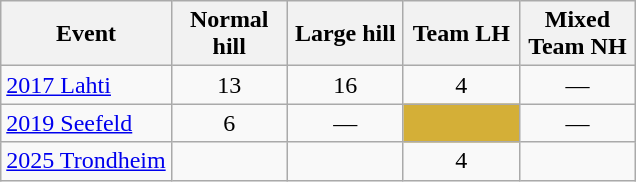<table class="wikitable" style="text-align: center;">
<tr ">
<th>Event</th>
<th style="width:70px;">Normal hill</th>
<th style="width:70px;">Large hill</th>
<th style="width:70px;">Team LH</th>
<th style="width:70px;">Mixed Team NH</th>
</tr>
<tr>
<td align=left> <a href='#'>2017 Lahti</a></td>
<td>13</td>
<td>16</td>
<td>4</td>
<td>—</td>
</tr>
<tr>
<td align=left> <a href='#'>2019 Seefeld</a></td>
<td>6</td>
<td>—</td>
<td align=center bgcolor=#D4AF37></td>
<td>—</td>
</tr>
<tr>
<td align=left> <a href='#'>2025 Trondheim</a></td>
<td></td>
<td></td>
<td>4</td>
<td></td>
</tr>
</table>
